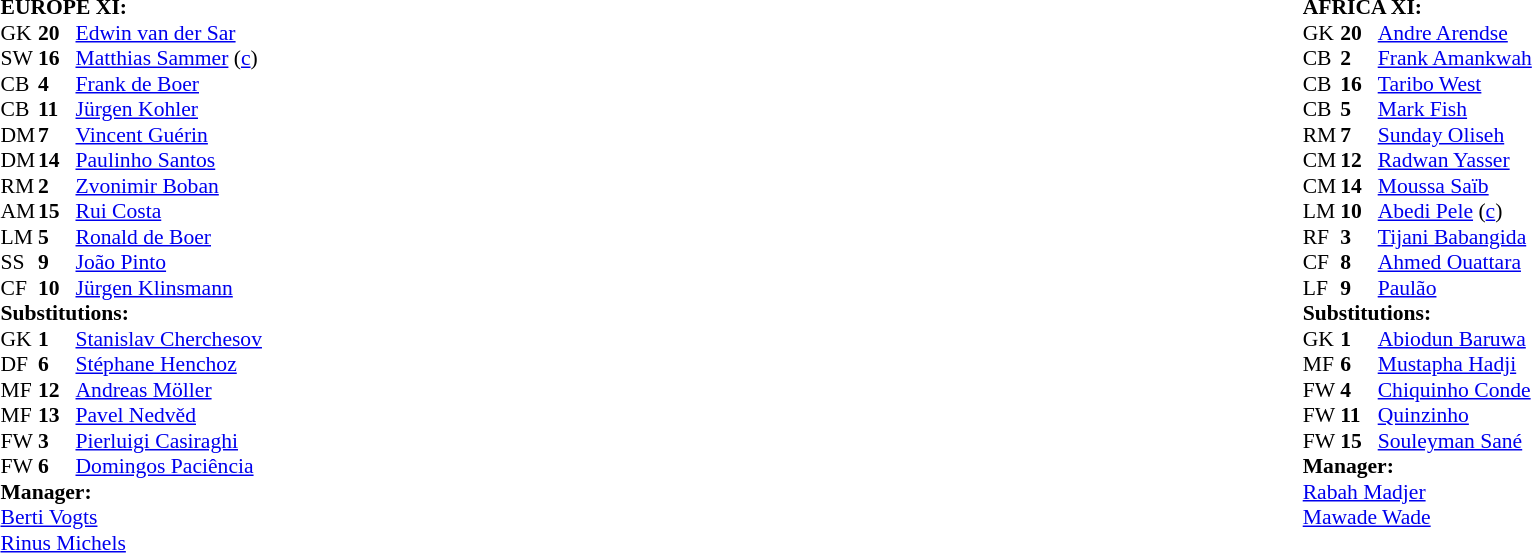<table style="width:100%">
<tr>
<td valign="top" style="width:50%"><br><table style="font-size: 90%" cellspacing="0" cellpadding="0">
<tr>
<td colspan=4><strong>EUROPE XI:</strong></td>
</tr>
<tr>
<th width="25"></th>
<th width="25"></th>
</tr>
<tr>
<td>GK</td>
<td><strong>20</strong></td>
<td> <a href='#'>Edwin van der Sar</a></td>
<td></td>
<td></td>
</tr>
<tr>
<td>SW</td>
<td><strong>16</strong></td>
<td> <a href='#'>Matthias Sammer</a> (<a href='#'>c</a>)</td>
<td></td>
<td></td>
</tr>
<tr>
<td>CB</td>
<td><strong>4</strong></td>
<td> <a href='#'>Frank de Boer</a></td>
</tr>
<tr>
<td>CB</td>
<td><strong>11</strong></td>
<td> <a href='#'>Jürgen Kohler</a></td>
<td></td>
</tr>
<tr>
<td>DM</td>
<td><strong>7</strong></td>
<td> <a href='#'>Vincent Guérin</a></td>
</tr>
<tr>
<td>DM</td>
<td><strong>14</strong></td>
<td> <a href='#'>Paulinho Santos</a></td>
<td></td>
<td></td>
</tr>
<tr>
<td>RM</td>
<td><strong>2</strong></td>
<td> <a href='#'>Zvonimir Boban</a></td>
</tr>
<tr>
<td>AM</td>
<td><strong>15</strong></td>
<td> <a href='#'>Rui Costa</a></td>
<td></td>
<td></td>
</tr>
<tr>
<td>LM</td>
<td><strong>5</strong></td>
<td> <a href='#'>Ronald de Boer</a></td>
</tr>
<tr>
<td>SS</td>
<td><strong>9</strong></td>
<td> <a href='#'>João Pinto</a></td>
<td></td>
<td></td>
</tr>
<tr>
<td>CF</td>
<td><strong>10</strong></td>
<td> <a href='#'>Jürgen Klinsmann</a></td>
<td></td>
<td></td>
</tr>
<tr>
<td colspan="3"><strong>Substitutions:</strong></td>
</tr>
<tr>
<td>GK</td>
<td><strong>1</strong></td>
<td> <a href='#'>Stanislav Cherchesov</a></td>
<td></td>
<td></td>
</tr>
<tr>
<td>DF</td>
<td><strong>6</strong></td>
<td> <a href='#'>Stéphane Henchoz</a></td>
<td></td>
<td></td>
</tr>
<tr>
<td>MF</td>
<td><strong>12</strong></td>
<td> <a href='#'>Andreas Möller</a></td>
<td></td>
<td></td>
</tr>
<tr>
<td>MF</td>
<td><strong>13</strong></td>
<td> <a href='#'>Pavel Nedvěd</a></td>
<td></td>
<td></td>
</tr>
<tr>
<td>FW</td>
<td><strong>3</strong></td>
<td> <a href='#'>Pierluigi Casiraghi</a></td>
<td></td>
<td></td>
</tr>
<tr>
<td>FW</td>
<td><strong>6</strong></td>
<td> <a href='#'>Domingos Paciência</a></td>
<td></td>
<td></td>
</tr>
<tr>
<td colspan="3"><strong>Manager:</strong></td>
</tr>
<tr>
<td colspan="3"> <a href='#'>Berti Vogts</a><br> <a href='#'>Rinus Michels</a></td>
</tr>
</table>
</td>
<td valign="top" style="width:50%"><br><table style="font-size: 90%" cellspacing="0" cellpadding="0" align=center>
<tr>
<td colspan=4><strong>AFRICA XI:</strong></td>
</tr>
<tr>
<th width=25></th>
<th width=25></th>
</tr>
<tr>
<td>GK</td>
<td><strong>20</strong></td>
<td> <a href='#'>Andre Arendse</a></td>
<td></td>
<td></td>
</tr>
<tr>
<td>CB</td>
<td><strong>2</strong></td>
<td> <a href='#'>Frank Amankwah</a></td>
</tr>
<tr>
<td>CB</td>
<td><strong>16</strong></td>
<td> <a href='#'>Taribo West</a></td>
</tr>
<tr>
<td>CB</td>
<td><strong>5</strong></td>
<td> <a href='#'>Mark Fish</a></td>
</tr>
<tr>
<td>RM</td>
<td><strong>7</strong></td>
<td> <a href='#'>Sunday Oliseh</a></td>
</tr>
<tr>
<td>CM</td>
<td><strong>12</strong></td>
<td> <a href='#'>Radwan Yasser</a></td>
<td></td>
<td></td>
</tr>
<tr>
<td>CM</td>
<td><strong>14</strong></td>
<td> <a href='#'>Moussa Saïb</a></td>
<td></td>
<td></td>
</tr>
<tr>
<td>LM</td>
<td><strong>10</strong></td>
<td> <a href='#'>Abedi Pele</a> (<a href='#'>c</a>)</td>
</tr>
<tr>
<td>RF</td>
<td><strong>3</strong></td>
<td> <a href='#'>Tijani Babangida</a></td>
<td></td>
<td></td>
</tr>
<tr>
<td>CF</td>
<td><strong>8</strong></td>
<td> <a href='#'>Ahmed Ouattara</a></td>
</tr>
<tr>
<td>LF</td>
<td><strong>9</strong></td>
<td> <a href='#'>Paulão</a></td>
<td></td>
<td></td>
</tr>
<tr>
<td colspan="3"><strong>Substitutions:</strong></td>
</tr>
<tr>
<td>GK</td>
<td><strong>1</strong></td>
<td> <a href='#'>Abiodun Baruwa</a></td>
<td></td>
<td></td>
</tr>
<tr>
<td>MF</td>
<td><strong>6</strong></td>
<td> <a href='#'>Mustapha Hadji</a></td>
<td></td>
<td></td>
</tr>
<tr>
<td>FW</td>
<td><strong>4</strong></td>
<td> <a href='#'>Chiquinho Conde</a></td>
<td></td>
<td></td>
</tr>
<tr>
<td>FW</td>
<td><strong>11</strong></td>
<td> <a href='#'>Quinzinho</a></td>
<td></td>
<td></td>
</tr>
<tr>
<td>FW</td>
<td><strong>15</strong></td>
<td> <a href='#'>Souleyman Sané</a></td>
<td></td>
<td></td>
</tr>
<tr>
<td colspan="3"><strong>Manager:</strong></td>
</tr>
<tr>
<td colspan="4"> <a href='#'>Rabah Madjer</a><br> <a href='#'>Mawade Wade</a></td>
</tr>
</table>
</td>
</tr>
</table>
